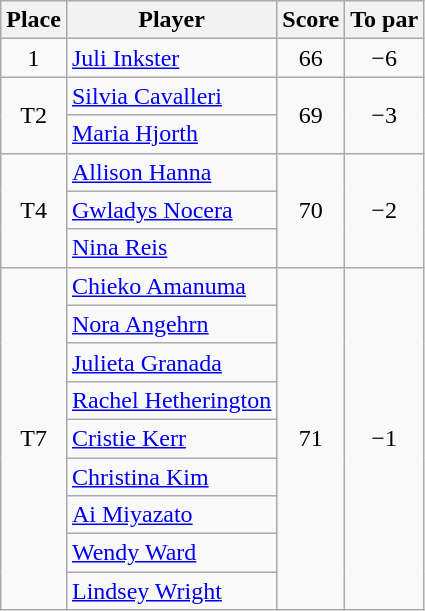<table class="wikitable">
<tr>
<th>Place</th>
<th>Player</th>
<th>Score</th>
<th>To par</th>
</tr>
<tr>
<td align=center>1</td>
<td> <a href='#'>Juli Inkster</a></td>
<td align=center>66</td>
<td align=center>−6</td>
</tr>
<tr>
<td rowspan="2" align=center>T2</td>
<td> <a href='#'>Silvia Cavalleri</a></td>
<td rowspan="2" align=center>69</td>
<td rowspan="2" align=center>−3</td>
</tr>
<tr>
<td> <a href='#'>Maria Hjorth</a></td>
</tr>
<tr>
<td rowspan="3" align=center>T4</td>
<td> <a href='#'>Allison Hanna</a></td>
<td rowspan="3" align=center>70</td>
<td rowspan="3" align=center>−2</td>
</tr>
<tr>
<td> <a href='#'>Gwladys Nocera</a></td>
</tr>
<tr>
<td> <a href='#'>Nina Reis</a></td>
</tr>
<tr>
<td rowspan="9" align=center>T7</td>
<td> <a href='#'>Chieko Amanuma</a></td>
<td rowspan="9" align=center>71</td>
<td rowspan="9" align=center>−1</td>
</tr>
<tr>
<td> <a href='#'>Nora Angehrn</a></td>
</tr>
<tr>
<td> <a href='#'>Julieta Granada</a></td>
</tr>
<tr>
<td> <a href='#'>Rachel Hetherington</a></td>
</tr>
<tr>
<td> <a href='#'>Cristie Kerr</a></td>
</tr>
<tr>
<td> <a href='#'>Christina Kim</a></td>
</tr>
<tr>
<td> <a href='#'>Ai Miyazato</a></td>
</tr>
<tr>
<td> <a href='#'>Wendy Ward</a></td>
</tr>
<tr>
<td> <a href='#'>Lindsey Wright</a></td>
</tr>
</table>
